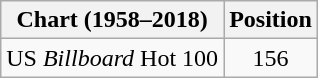<table class="wikitable plainrowheaders">
<tr>
<th>Chart (1958–2018)</th>
<th>Position</th>
</tr>
<tr>
<td>US <em>Billboard</em> Hot 100</td>
<td style="text-align:center;">156</td>
</tr>
</table>
